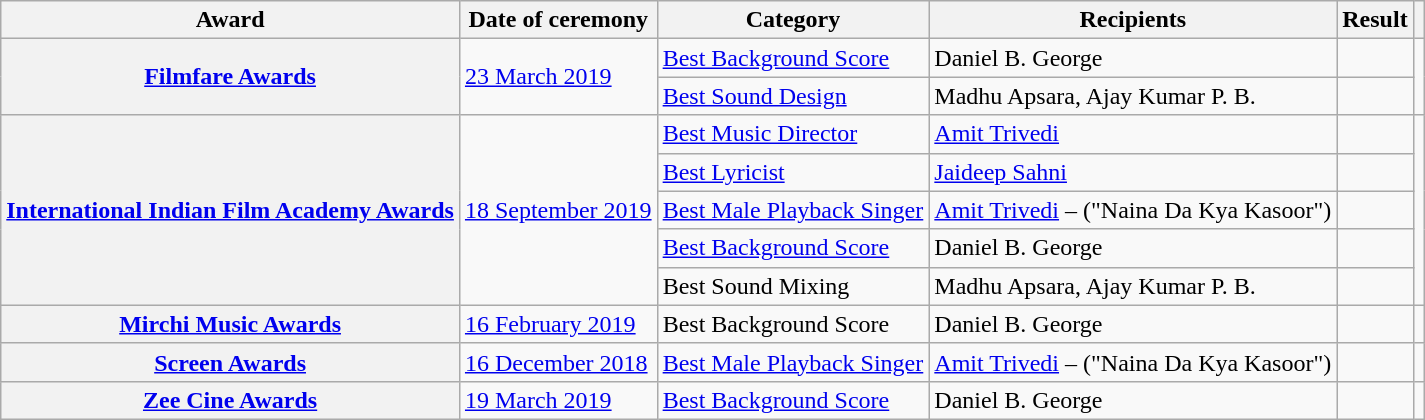<table class="wikitable sortable plainrowheaders">
<tr>
<th scope="col">Award</th>
<th scope="col">Date of ceremony</th>
<th scope="col">Category</th>
<th scope="col">Recipients</th>
<th scope="col">Result</th>
<th scope="col" class="unsortable"></th>
</tr>
<tr>
<th rowspan="2" scope="row"><a href='#'>Filmfare Awards</a></th>
<td rowspan="2"><a href='#'>23 March 2019</a></td>
<td><a href='#'>Best Background Score</a></td>
<td>Daniel B. George</td>
<td></td>
<td rowspan="2" style="text-align:center;"><br></td>
</tr>
<tr>
<td><a href='#'>Best Sound Design</a></td>
<td>Madhu Apsara, Ajay Kumar P. B.</td>
<td></td>
</tr>
<tr>
<th rowspan="5" scope="row"><a href='#'>International Indian Film Academy Awards</a></th>
<td rowspan="5"><a href='#'>18 September 2019</a></td>
<td><a href='#'>Best Music Director</a></td>
<td><a href='#'>Amit Trivedi</a></td>
<td></td>
<td rowspan="5" style="text-align:center;"></td>
</tr>
<tr>
<td><a href='#'>Best Lyricist</a></td>
<td><a href='#'>Jaideep Sahni</a></td>
<td></td>
</tr>
<tr>
<td><a href='#'>Best Male Playback Singer</a></td>
<td><a href='#'>Amit Trivedi</a> – ("Naina Da Kya Kasoor")</td>
<td></td>
</tr>
<tr>
<td><a href='#'>Best Background Score</a></td>
<td>Daniel B. George</td>
<td></td>
</tr>
<tr>
<td>Best Sound Mixing</td>
<td>Madhu Apsara, Ajay Kumar P. B.</td>
<td></td>
</tr>
<tr>
<th scope="row"><a href='#'>Mirchi Music Awards</a></th>
<td><a href='#'>16 February 2019</a></td>
<td>Best Background Score</td>
<td>Daniel B. George</td>
<td></td>
<td style="text-align:center;"><br></td>
</tr>
<tr>
<th scope="row"><a href='#'>Screen Awards</a></th>
<td><a href='#'>16 December 2018</a></td>
<td><a href='#'>Best Male Playback Singer</a></td>
<td><a href='#'>Amit Trivedi</a> – ("Naina Da Kya Kasoor")</td>
<td></td>
<td style="text-align:center;"></td>
</tr>
<tr>
<th scope="row"><a href='#'>Zee Cine Awards</a></th>
<td><a href='#'>19 March 2019</a></td>
<td><a href='#'>Best Background Score</a></td>
<td>Daniel B. George</td>
<td></td>
<td style="text-align:center;"><br></td>
</tr>
</table>
